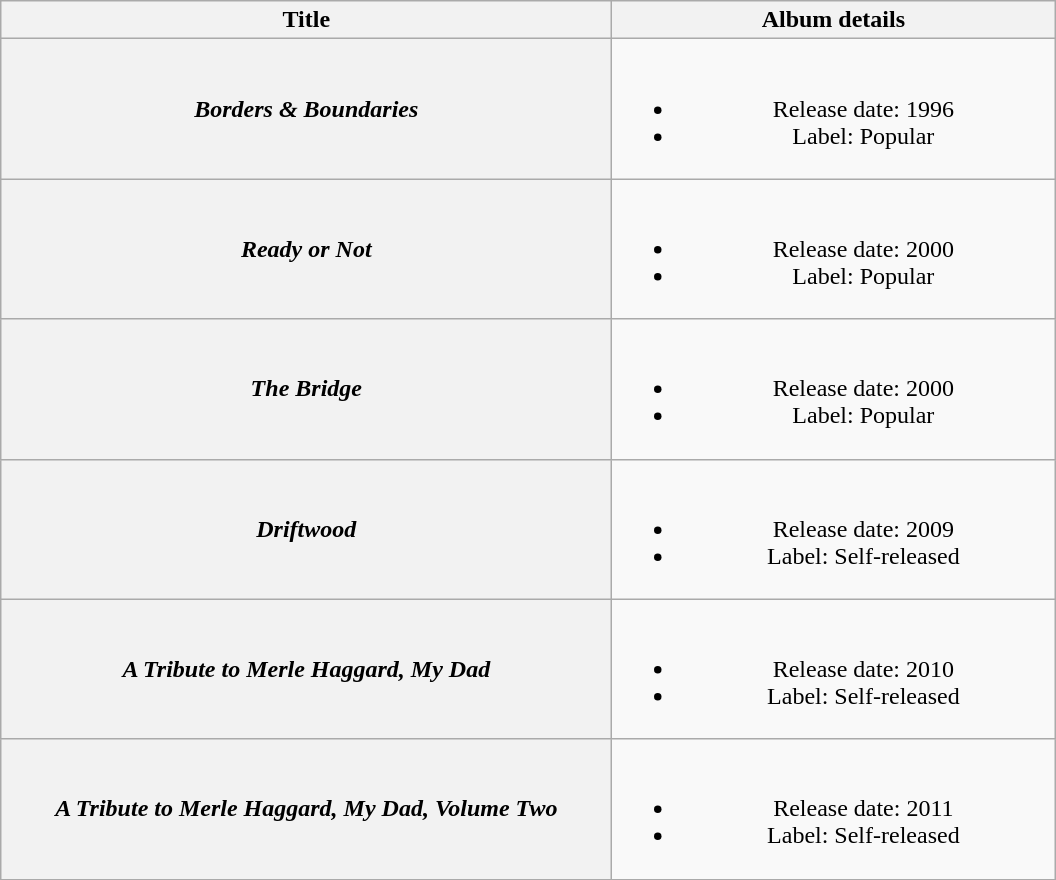<table class="wikitable plainrowheaders" style="text-align:center;">
<tr>
<th style="width:25em;">Title</th>
<th style="width:18em;">Album details</th>
</tr>
<tr>
<th scope="row"><em>Borders & Boundaries</em></th>
<td><br><ul><li>Release date: 1996</li><li>Label: Popular</li></ul></td>
</tr>
<tr>
<th scope="row"><em>Ready or Not</em></th>
<td><br><ul><li>Release date: 2000</li><li>Label: Popular</li></ul></td>
</tr>
<tr>
<th scope="row"><em>The Bridge</em></th>
<td><br><ul><li>Release date: 2000</li><li>Label: Popular</li></ul></td>
</tr>
<tr>
<th scope="row"><em>Driftwood</em></th>
<td><br><ul><li>Release date: 2009</li><li>Label: Self-released</li></ul></td>
</tr>
<tr>
<th scope="row"><em>A Tribute to Merle Haggard, My Dad</em></th>
<td><br><ul><li>Release date: 2010</li><li>Label: Self-released</li></ul></td>
</tr>
<tr>
<th scope="row"><em>A Tribute to Merle Haggard, My Dad, Volume Two</em></th>
<td><br><ul><li>Release date: 2011</li><li>Label: Self-released</li></ul></td>
</tr>
</table>
